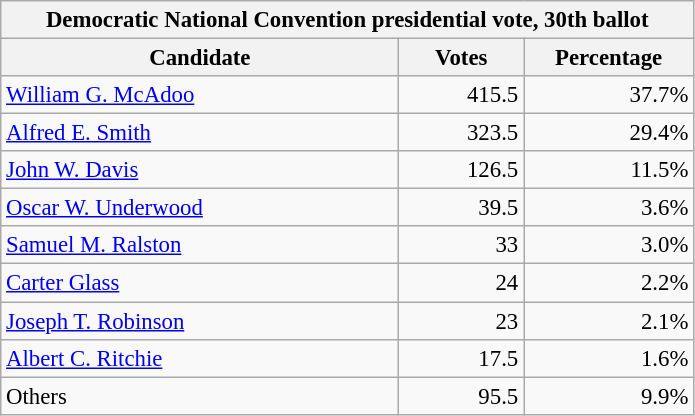<table class="wikitable" style="font-size:95%;">
<tr>
<th colspan="3">Democratic National Convention presidential vote, 30th ballot</th>
</tr>
<tr>
<th style="width: 17em">Candidate</th>
<th style="width: 5em">Votes</th>
<th style="width: 7em">Percentage</th>
</tr>
<tr>
<td><a href='#'>William G. McAdoo</a></td>
<td style="text-align:right;">415.5</td>
<td style="text-align:right;">37.7%</td>
</tr>
<tr>
<td><a href='#'>Alfred E. Smith</a></td>
<td style="text-align:right;">323.5</td>
<td style="text-align:right;">29.4%</td>
</tr>
<tr>
<td><a href='#'>John W. Davis</a></td>
<td style="text-align:right;">126.5</td>
<td style="text-align:right;">11.5%</td>
</tr>
<tr>
<td><a href='#'>Oscar W. Underwood</a></td>
<td style="text-align:right;">39.5</td>
<td style="text-align:right;">3.6%</td>
</tr>
<tr>
<td><a href='#'>Samuel M. Ralston</a></td>
<td style="text-align:right;">33</td>
<td style="text-align:right;">3.0%</td>
</tr>
<tr>
<td><a href='#'>Carter Glass</a></td>
<td style="text-align:right;">24</td>
<td style="text-align:right;">2.2%</td>
</tr>
<tr>
<td><a href='#'>Joseph T. Robinson</a></td>
<td style="text-align:right;">23</td>
<td style="text-align:right;">2.1%</td>
</tr>
<tr>
<td><a href='#'>Albert C. Ritchie</a></td>
<td style="text-align:right;">17.5</td>
<td style="text-align:right;">1.6%</td>
</tr>
<tr>
<td>Others</td>
<td style="text-align:right;">95.5</td>
<td style="text-align:right;">9.9%</td>
</tr>
</table>
